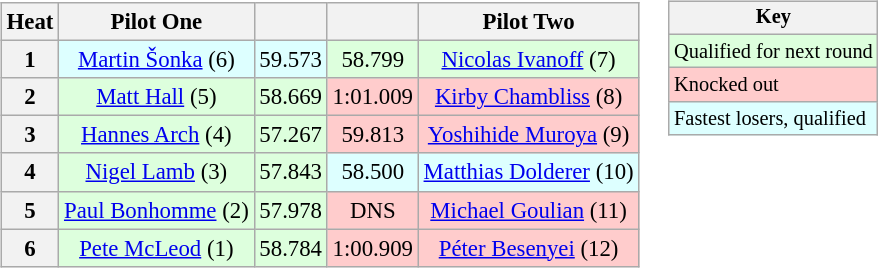<table>
<tr>
<td><br><table class="wikitable" style="font-size:95%; text-align:center">
<tr>
<th>Heat</th>
<th>Pilot One</th>
<th></th>
<th></th>
<th>Pilot Two</th>
</tr>
<tr>
<th>1</th>
<td style="background:#ddffff;"> <a href='#'>Martin Šonka</a> (6)</td>
<td style="background:#ddffff;">59.573</td>
<td style="background:#ddffdd;">58.799</td>
<td style="background:#ddffdd;"> <a href='#'>Nicolas Ivanoff</a> (7)</td>
</tr>
<tr>
<th>2</th>
<td style="background:#ddffdd;"> <a href='#'>Matt Hall</a> (5)</td>
<td style="background:#ddffdd;">58.669</td>
<td style="background:#ffcccc;">1:01.009</td>
<td style="background:#ffcccc;"> <a href='#'>Kirby Chambliss</a> (8)</td>
</tr>
<tr>
<th>3</th>
<td style="background:#ddffdd;"> <a href='#'>Hannes Arch</a> (4)</td>
<td style="background:#ddffdd;">57.267</td>
<td style="background:#ffcccc;">59.813</td>
<td style="background:#ffcccc;"> <a href='#'>Yoshihide Muroya</a> (9)</td>
</tr>
<tr>
<th>4</th>
<td style="background:#ddffdd;"> <a href='#'>Nigel Lamb</a> (3)</td>
<td style="background:#ddffdd;">57.843</td>
<td style="background:#ddffff;">58.500</td>
<td style="background:#ddffff;"> <a href='#'>Matthias Dolderer</a> (10)</td>
</tr>
<tr>
<th>5</th>
<td style="background:#ddffdd;"> <a href='#'>Paul Bonhomme</a> (2)</td>
<td style="background:#ddffdd;">57.978</td>
<td style="background:#ffcccc;">DNS</td>
<td style="background:#ffcccc;"> <a href='#'>Michael Goulian</a> (11)</td>
</tr>
<tr>
<th>6</th>
<td style="background:#ddffdd;"> <a href='#'>Pete McLeod</a> (1)</td>
<td style="background:#ddffdd;">58.784</td>
<td style="background:#ffcccc;">1:00.909</td>
<td style="background:#ffcccc;"> <a href='#'>Péter Besenyei</a> (12)</td>
</tr>
</table>
</td>
<td valign="top"><br><table class="wikitable" style="font-size: 85%;">
<tr>
<th colspan=2>Key</th>
</tr>
<tr style="background:#ddffdd;">
<td>Qualified for next round</td>
</tr>
<tr style="background:#ffcccc;">
<td>Knocked out</td>
</tr>
<tr style="background:#ddffff;">
<td>Fastest losers, qualified</td>
</tr>
</table>
</td>
</tr>
</table>
